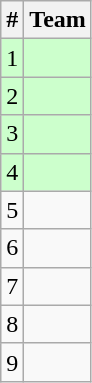<table class="wikitable">
<tr>
<th>#</th>
<th>Team</th>
</tr>
<tr bgcolor=CCFFCC>
<td>1</td>
<td></td>
</tr>
<tr bgcolor=CCFFCC>
<td>2</td>
<td></td>
</tr>
<tr bgcolor=CCFFCC>
<td>3</td>
<td></td>
</tr>
<tr bgcolor=CCFFCC>
<td>4</td>
<td></td>
</tr>
<tr>
<td>5</td>
<td></td>
</tr>
<tr>
<td>6</td>
<td></td>
</tr>
<tr>
<td>7</td>
<td></td>
</tr>
<tr>
<td>8</td>
<td></td>
</tr>
<tr>
<td>9</td>
<td><strong></strong></td>
</tr>
</table>
